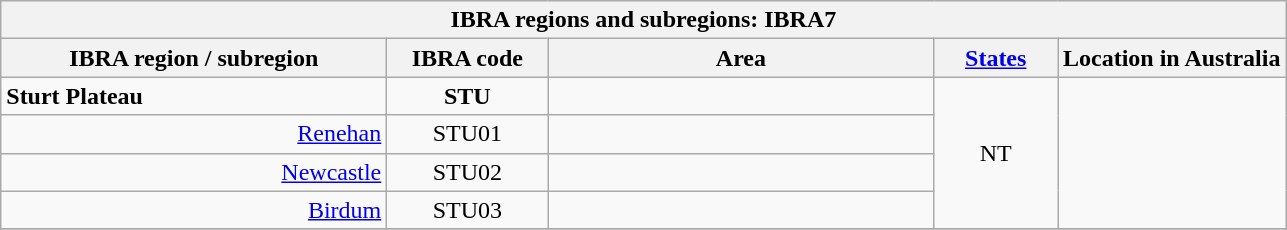<table class="wikitable sortable">
<tr>
<th rowwidth=100px colspan=5>IBRA regions and subregions: IBRA7</th>
</tr>
<tr>
<th scope="col" width="250px">IBRA region / subregion</th>
<th scope="col" width="100px">IBRA code</th>
<th scope="col" width="250px">Area</th>
<th scope="col" width="75px"><a href='#'>States</a></th>
<th>Location in Australia</th>
</tr>
<tr>
<td><strong>Sturt Plateau</strong></td>
<td align="center"><strong>STU</strong></td>
<td align="right"><strong></strong></td>
<td align="center" rowspan=4>NT</td>
<td align="center" rowspan=4></td>
</tr>
<tr>
<td align="right"><a href='#'>Renehan</a></td>
<td align="center">STU01</td>
<td align="right"></td>
</tr>
<tr>
<td align="right"><a href='#'>Newcastle</a></td>
<td align="center">STU02</td>
<td align="right"></td>
</tr>
<tr>
<td align="right"><a href='#'>Birdum</a></td>
<td align="center">STU03</td>
<td align="right"></td>
</tr>
<tr>
</tr>
</table>
